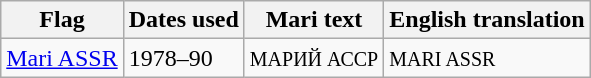<table class="wikitable sortable noresize">
<tr>
<th>Flag</th>
<th>Dates used</th>
<th>Mari text</th>
<th>English translation</th>
</tr>
<tr>
<td> <a href='#'>Mari ASSR</a></td>
<td>1978–90</td>
<td><small>МАРИЙ АССР</small></td>
<td><small>MARI ASSR</small></td>
</tr>
</table>
